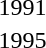<table>
<tr>
<td>1991</td>
<td></td>
<td></td>
<td></td>
</tr>
<tr>
<td>1995</td>
<td></td>
<td></td>
<td></td>
</tr>
</table>
